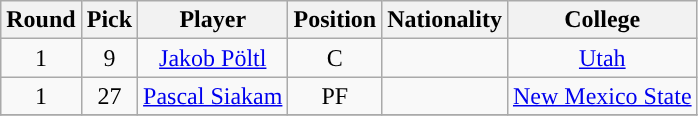<table class="wikitable sortable sortable">
<tr>
<th>Round</th>
<th>Pick</th>
<th>Player</th>
<th>Position</th>
<th>Nationality</th>
<th>College</th>
</tr>
<tr style="text-align: center">
<td>1</td>
<td>9</td>
<td><a href='#'>Jakob Pöltl</a></td>
<td>C</td>
<td></td>
<td><a href='#'>Utah</a></td>
</tr>
<tr style="text-align: center">
<td>1</td>
<td>27</td>
<td><a href='#'>Pascal Siakam</a></td>
<td>PF</td>
<td></td>
<td><a href='#'>New Mexico State</a></td>
</tr>
<tr style="text-align: center">
</tr>
</table>
